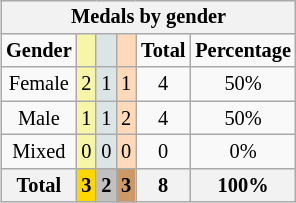<table class=wikitable style="font-size:85%; float:right;text-align:center">
<tr bgcolor=EFEFEF>
<th colspan=6>Medals by gender</th>
</tr>
<tr>
<td><strong>Gender</strong></td>
<td bgcolor=F7F6A8></td>
<td bgcolor=DCE5E5></td>
<td bgcolor=FFDAB9></td>
<td><strong>Total</strong></td>
<td><strong>Percentage</strong></td>
</tr>
<tr>
<td>Female</td>
<td bgcolor=F7F6A8>2</td>
<td bgcolor=DCE5E5>1</td>
<td bgcolor=FFDAB9>1</td>
<td>4</td>
<td>50%</td>
</tr>
<tr>
<td>Male</td>
<td bgcolor=F7F6A8>1</td>
<td bgcolor=DCE5E5>1</td>
<td bgcolor=FFDAB9>2</td>
<td>4</td>
<td>50%</td>
</tr>
<tr>
<td>Mixed</td>
<td bgcolor=F7F6A8>0</td>
<td bgcolor=DCE5E5>0</td>
<td bgcolor=FFDAB9>0</td>
<td>0</td>
<td>0%</td>
</tr>
<tr>
<th>Total</th>
<th style="background:gold;">3</th>
<th style="background:silver;">2</th>
<th style="background:#c96;">3</th>
<th>8</th>
<th>100%</th>
</tr>
</table>
